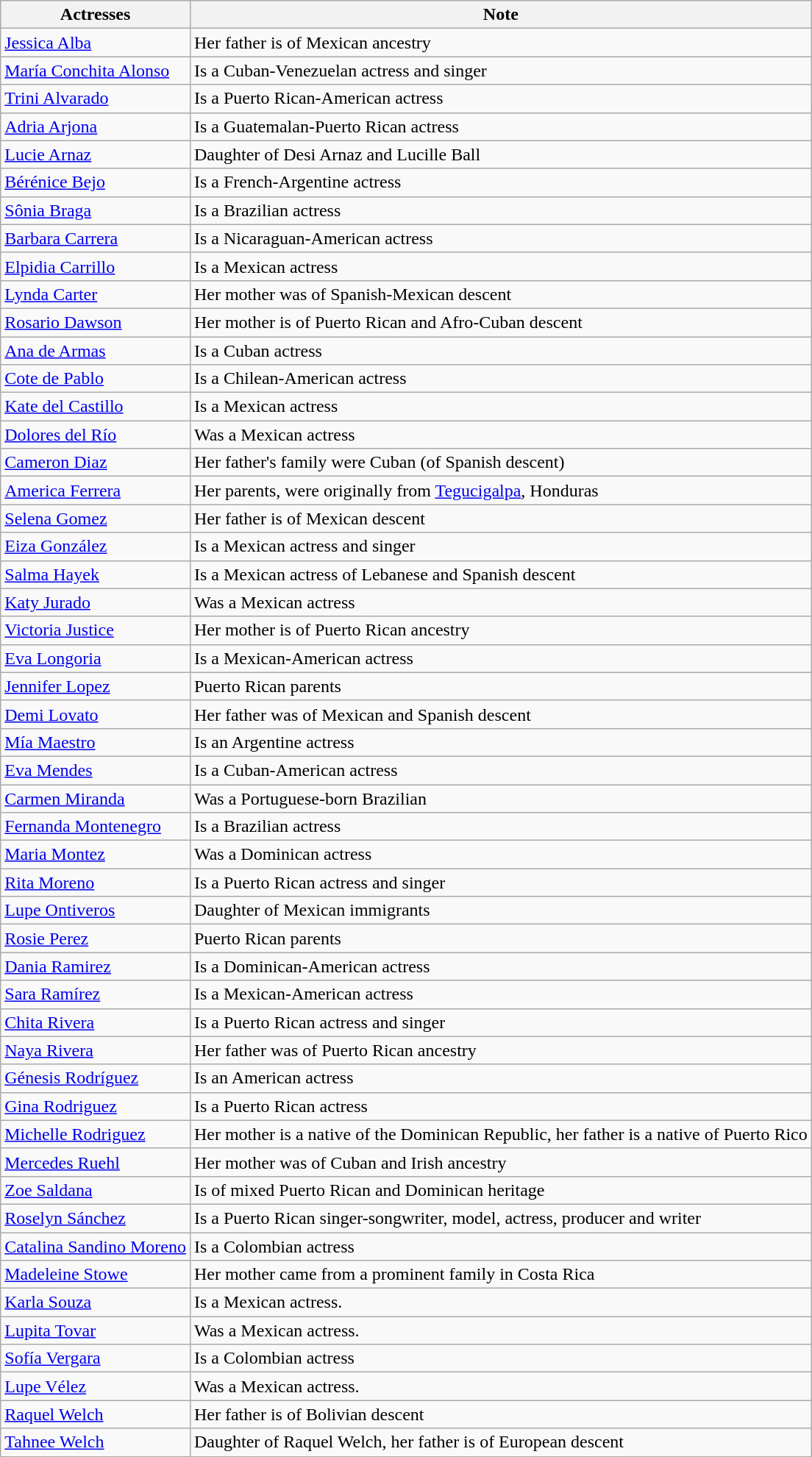<table class="wikitable">
<tr>
<th>Actresses</th>
<th>Note</th>
</tr>
<tr>
<td><a href='#'>Jessica Alba</a></td>
<td>Her father is of Mexican ancestry</td>
</tr>
<tr>
<td><a href='#'>María Conchita Alonso</a></td>
<td>Is a Cuban-Venezuelan actress and singer</td>
</tr>
<tr>
<td><a href='#'>Trini Alvarado</a></td>
<td>Is a Puerto Rican-American actress</td>
</tr>
<tr>
<td><a href='#'>Adria Arjona</a></td>
<td>Is a Guatemalan-Puerto Rican actress</td>
</tr>
<tr>
<td><a href='#'>Lucie Arnaz</a></td>
<td>Daughter of Desi Arnaz and Lucille Ball</td>
</tr>
<tr>
<td><a href='#'>Bérénice Bejo</a></td>
<td>Is a French-Argentine actress</td>
</tr>
<tr>
<td><a href='#'>Sônia Braga</a></td>
<td>Is a Brazilian actress</td>
</tr>
<tr>
<td><a href='#'>Barbara Carrera</a></td>
<td>Is a Nicaraguan-American actress</td>
</tr>
<tr>
<td><a href='#'>Elpidia Carrillo</a></td>
<td>Is a Mexican actress</td>
</tr>
<tr>
<td><a href='#'>Lynda Carter</a></td>
<td>Her mother was of Spanish-Mexican descent</td>
</tr>
<tr>
<td><a href='#'>Rosario Dawson</a></td>
<td>Her mother is of Puerto Rican and Afro-Cuban descent</td>
</tr>
<tr>
<td><a href='#'>Ana de Armas</a></td>
<td>Is a Cuban actress</td>
</tr>
<tr>
<td><a href='#'>Cote de Pablo</a></td>
<td>Is a Chilean-American actress</td>
</tr>
<tr>
<td><a href='#'>Kate del Castillo</a></td>
<td>Is a Mexican actress</td>
</tr>
<tr>
<td><a href='#'>Dolores del Río</a></td>
<td>Was a Mexican actress</td>
</tr>
<tr>
<td><a href='#'>Cameron Diaz</a></td>
<td>Her father's family were Cuban (of Spanish descent)</td>
</tr>
<tr>
<td><a href='#'>America Ferrera</a></td>
<td>Her parents, were originally from <a href='#'>Tegucigalpa</a>, Honduras</td>
</tr>
<tr>
<td><a href='#'>Selena Gomez</a></td>
<td>Her father is of Mexican descent</td>
</tr>
<tr>
<td><a href='#'>Eiza González</a></td>
<td>Is a Mexican actress and singer</td>
</tr>
<tr>
<td><a href='#'>Salma Hayek</a></td>
<td>Is a Mexican actress of Lebanese and Spanish descent</td>
</tr>
<tr>
<td><a href='#'>Katy Jurado</a></td>
<td>Was a Mexican actress</td>
</tr>
<tr>
<td><a href='#'>Victoria Justice</a></td>
<td>Her mother is of Puerto Rican ancestry</td>
</tr>
<tr>
<td><a href='#'>Eva Longoria</a></td>
<td>Is a Mexican-American actress</td>
</tr>
<tr>
<td><a href='#'>Jennifer Lopez</a></td>
<td>Puerto Rican parents</td>
</tr>
<tr>
<td><a href='#'>Demi Lovato</a></td>
<td>Her father was of Mexican and Spanish descent</td>
</tr>
<tr>
<td><a href='#'>Mía Maestro</a></td>
<td>Is an Argentine actress</td>
</tr>
<tr>
<td><a href='#'>Eva Mendes</a></td>
<td>Is a Cuban-American actress</td>
</tr>
<tr>
<td><a href='#'>Carmen Miranda</a></td>
<td>Was a Portuguese-born Brazilian</td>
</tr>
<tr>
<td><a href='#'>Fernanda Montenegro</a></td>
<td>Is a Brazilian actress</td>
</tr>
<tr>
<td><a href='#'>Maria Montez</a></td>
<td>Was a Dominican actress</td>
</tr>
<tr>
<td><a href='#'>Rita Moreno</a></td>
<td>Is a Puerto Rican actress and singer</td>
</tr>
<tr>
<td><a href='#'>Lupe Ontiveros</a></td>
<td>Daughter of Mexican immigrants</td>
</tr>
<tr>
<td><a href='#'>Rosie Perez</a></td>
<td>Puerto Rican parents</td>
</tr>
<tr>
<td><a href='#'>Dania Ramirez</a></td>
<td>Is a Dominican-American actress</td>
</tr>
<tr>
<td><a href='#'>Sara Ramírez</a></td>
<td>Is a Mexican-American actress</td>
</tr>
<tr>
<td><a href='#'>Chita Rivera</a></td>
<td>Is a Puerto Rican actress and singer</td>
</tr>
<tr>
<td><a href='#'>Naya Rivera</a></td>
<td>Her father was of Puerto Rican ancestry</td>
</tr>
<tr>
<td><a href='#'>Génesis Rodríguez</a></td>
<td>Is an American actress</td>
</tr>
<tr>
<td><a href='#'>Gina Rodriguez</a></td>
<td>Is a Puerto Rican actress</td>
</tr>
<tr>
<td><a href='#'>Michelle Rodriguez</a></td>
<td>Her mother is a native of the Dominican Republic, her father is a native of Puerto Rico</td>
</tr>
<tr>
<td><a href='#'>Mercedes Ruehl</a></td>
<td>Her mother was of Cuban and Irish ancestry</td>
</tr>
<tr>
<td><a href='#'>Zoe Saldana</a></td>
<td>Is of mixed Puerto Rican and Dominican heritage</td>
</tr>
<tr>
<td><a href='#'>Roselyn Sánchez</a></td>
<td>Is a Puerto Rican singer-songwriter, model, actress, producer and writer</td>
</tr>
<tr>
<td><a href='#'>Catalina Sandino Moreno</a></td>
<td>Is a Colombian actress</td>
</tr>
<tr>
<td><a href='#'>Madeleine Stowe</a></td>
<td>Her mother came from a prominent family in Costa Rica</td>
</tr>
<tr>
<td><a href='#'>Karla Souza</a></td>
<td>Is a Mexican actress.</td>
</tr>
<tr>
<td><a href='#'>Lupita Tovar</a></td>
<td>Was a Mexican actress.</td>
</tr>
<tr>
<td><a href='#'>Sofía Vergara</a></td>
<td>Is a Colombian actress</td>
</tr>
<tr>
<td><a href='#'>Lupe Vélez</a></td>
<td>Was a Mexican actress.</td>
</tr>
<tr>
<td><a href='#'>Raquel Welch</a></td>
<td>Her father is of Bolivian descent</td>
</tr>
<tr>
<td><a href='#'>Tahnee Welch</a></td>
<td>Daughter of Raquel Welch, her father is of European descent</td>
</tr>
</table>
